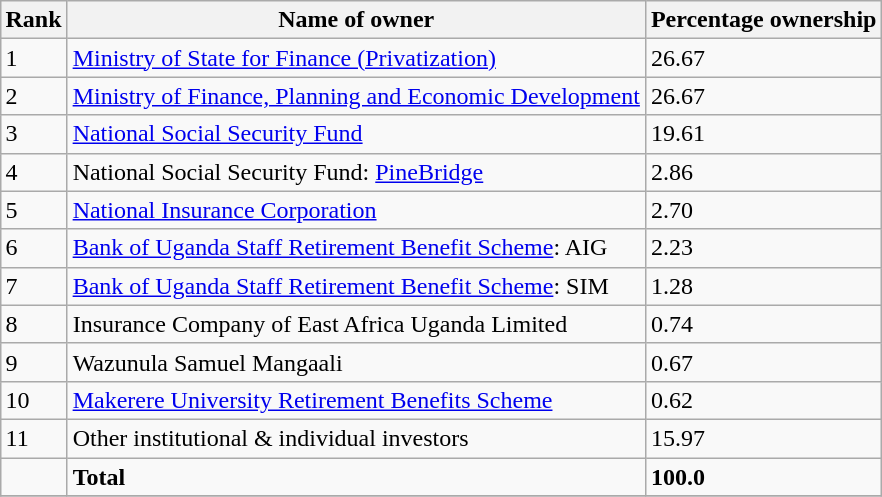<table class="wikitable sortable" style="margin-left:auto;margin-right:auto">
<tr>
<th style="width:2em;">Rank</th>
<th>Name of owner</th>
<th>Percentage ownership</th>
</tr>
<tr>
<td>1</td>
<td><a href='#'>Ministry of State for Finance (Privatization)</a></td>
<td>26.67</td>
</tr>
<tr>
<td>2</td>
<td><a href='#'>Ministry of Finance, Planning and Economic Development</a></td>
<td>26.67</td>
</tr>
<tr>
<td>3</td>
<td><a href='#'>National Social Security Fund</a></td>
<td>19.61</td>
</tr>
<tr>
<td>4</td>
<td>National Social Security Fund: <a href='#'>PineBridge</a></td>
<td>2.86</td>
</tr>
<tr>
<td>5</td>
<td><a href='#'>National Insurance Corporation</a></td>
<td>2.70</td>
</tr>
<tr>
<td>6</td>
<td><a href='#'>Bank of Uganda Staff Retirement Benefit Scheme</a>: AIG</td>
<td>2.23</td>
</tr>
<tr>
<td>7</td>
<td><a href='#'>Bank of Uganda Staff Retirement Benefit Scheme</a>: SIM</td>
<td>1.28</td>
</tr>
<tr>
<td>8</td>
<td>Insurance Company of East Africa Uganda Limited</td>
<td>0.74</td>
</tr>
<tr>
<td>9</td>
<td>Wazunula Samuel Mangaali</td>
<td>0.67</td>
</tr>
<tr>
<td>10</td>
<td><a href='#'>Makerere University Retirement Benefits Scheme</a></td>
<td>0.62</td>
</tr>
<tr>
<td>11</td>
<td>Other institutional & individual investors</td>
<td>15.97</td>
</tr>
<tr>
<td></td>
<td><strong>Total</strong></td>
<td><strong>100.0</strong></td>
</tr>
<tr>
</tr>
</table>
